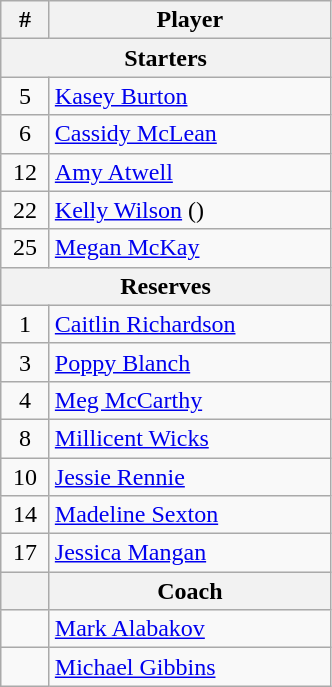<table class="wikitable" style="text-align:center">
<tr>
<th scope="col" width="25px">#</th>
<th scope="col" width="180px">Player</th>
</tr>
<tr>
<th scope="col" colspan="2">Starters</th>
</tr>
<tr>
<td>5</td>
<td style="text-align:left"><a href='#'>Kasey Burton</a></td>
</tr>
<tr>
<td>6</td>
<td style="text-align:left"><a href='#'>Cassidy McLean</a></td>
</tr>
<tr>
<td>12</td>
<td style="text-align:left"><a href='#'>Amy Atwell</a></td>
</tr>
<tr>
<td>22</td>
<td style="text-align:left"><a href='#'>Kelly Wilson</a> ()</td>
</tr>
<tr>
<td>25</td>
<td style="text-align:left"><a href='#'>Megan McKay</a></td>
</tr>
<tr>
<th scope="col" colspan="2">Reserves</th>
</tr>
<tr>
<td>1</td>
<td style="text-align:left"><a href='#'>Caitlin Richardson</a></td>
</tr>
<tr>
<td>3</td>
<td style="text-align:left"><a href='#'>Poppy Blanch</a></td>
</tr>
<tr>
<td>4</td>
<td style="text-align:left"><a href='#'>Meg McCarthy</a></td>
</tr>
<tr>
<td>8</td>
<td style="text-align:left"><a href='#'>Millicent Wicks</a></td>
</tr>
<tr>
<td>10</td>
<td style="text-align:left"><a href='#'>Jessie Rennie</a></td>
</tr>
<tr>
<td>14</td>
<td style="text-align:left"><a href='#'>Madeline Sexton</a></td>
</tr>
<tr>
<td>17</td>
<td style="text-align:left"><a href='#'>Jessica Mangan</a></td>
</tr>
<tr>
<th scope="col" width="25px"></th>
<th scope="col" width="180px">Coach</th>
</tr>
<tr>
<td></td>
<td style="text-align:left"><a href='#'>Mark Alabakov</a></td>
</tr>
<tr>
<td></td>
<td style="text-align:left"><a href='#'>Michael Gibbins</a></td>
</tr>
</table>
